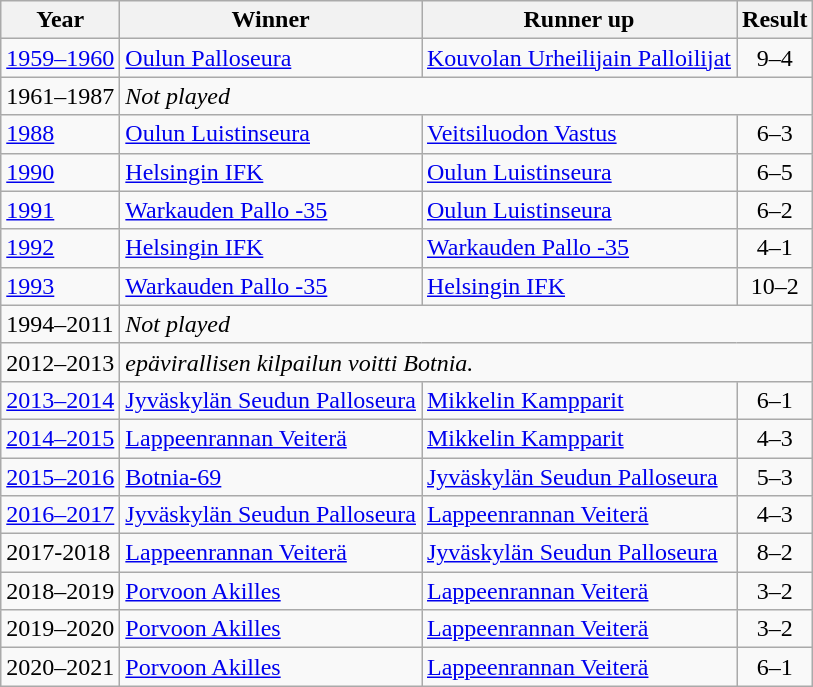<table class="wikitable" style="text-align:left;">
<tr>
<th>Year</th>
<th>Winner</th>
<th>Runner up</th>
<th>Result</th>
</tr>
<tr ---- valign="top">
<td><a href='#'>1959–1960</a></td>
<td><a href='#'>Oulun Palloseura</a></td>
<td><a href='#'>Kouvolan Urheilijain Palloilijat</a></td>
<td align="center">9–4</td>
</tr>
<tr ---- valign="top">
<td>1961–1987</td>
<td colspan=3><em>Not played</em></td>
</tr>
<tr ---- valign="top">
<td><a href='#'>1988</a></td>
<td><a href='#'>Oulun Luistinseura</a></td>
<td><a href='#'>Veitsiluodon Vastus</a></td>
<td align="center">6–3</td>
</tr>
<tr ---- valign="top">
<td><a href='#'>1990</a></td>
<td><a href='#'>Helsingin IFK</a></td>
<td><a href='#'>Oulun Luistinseura</a></td>
<td align="center">6–5</td>
</tr>
<tr ---- valign="top">
<td><a href='#'>1991</a></td>
<td><a href='#'>Warkauden Pallo -35</a></td>
<td><a href='#'>Oulun Luistinseura</a></td>
<td align="center">6–2</td>
</tr>
<tr ---- valign="top">
<td><a href='#'>1992</a></td>
<td><a href='#'>Helsingin IFK</a></td>
<td><a href='#'>Warkauden Pallo -35</a></td>
<td align="center">4–1</td>
</tr>
<tr ---- valign="top">
<td><a href='#'>1993</a></td>
<td><a href='#'>Warkauden Pallo -35</a></td>
<td><a href='#'>Helsingin IFK</a></td>
<td align="center">10–2</td>
</tr>
<tr ---- valign="top">
<td>1994–2011</td>
<td colspan=3><em>Not played</em></td>
</tr>
<tr ---- valign="top">
<td>2012–2013</td>
<td colspan=3><em>epävirallisen kilpailun voitti Botnia.</em></td>
</tr>
<tr ---- valign="top">
<td><a href='#'>2013–2014</a></td>
<td><a href='#'>Jyväskylän Seudun Palloseura</a></td>
<td><a href='#'>Mikkelin Kampparit</a></td>
<td align="center">6–1</td>
</tr>
<tr ---- valign="top">
<td><a href='#'>2014–2015</a></td>
<td><a href='#'>Lappeenrannan Veiterä</a></td>
<td><a href='#'>Mikkelin Kampparit</a></td>
<td align="center">4–3</td>
</tr>
<tr ---- valign="top">
<td><a href='#'>2015–2016</a></td>
<td><a href='#'>Botnia-69</a></td>
<td><a href='#'>Jyväskylän Seudun Palloseura</a></td>
<td align="center">5–3</td>
</tr>
<tr ---- valign="top">
<td><a href='#'>2016–2017</a></td>
<td><a href='#'>Jyväskylän Seudun Palloseura</a></td>
<td><a href='#'>Lappeenrannan Veiterä</a></td>
<td align="center">4–3</td>
</tr>
<tr>
<td>2017-2018</td>
<td><a href='#'>Lappeenrannan Veiterä</a></td>
<td><a href='#'>Jyväskylän Seudun Palloseura</a></td>
<td align="center">8–2</td>
</tr>
<tr>
<td>2018–2019</td>
<td><a href='#'>Porvoon Akilles</a></td>
<td><a href='#'>Lappeenrannan Veiterä</a></td>
<td align="center">3–2</td>
</tr>
<tr>
<td>2019–2020</td>
<td><a href='#'>Porvoon Akilles</a></td>
<td><a href='#'>Lappeenrannan Veiterä</a></td>
<td align="center">3–2</td>
</tr>
<tr>
<td>2020–2021</td>
<td><a href='#'>Porvoon Akilles</a></td>
<td><a href='#'>Lappeenrannan Veiterä</a></td>
<td align="center">6–1</td>
</tr>
</table>
